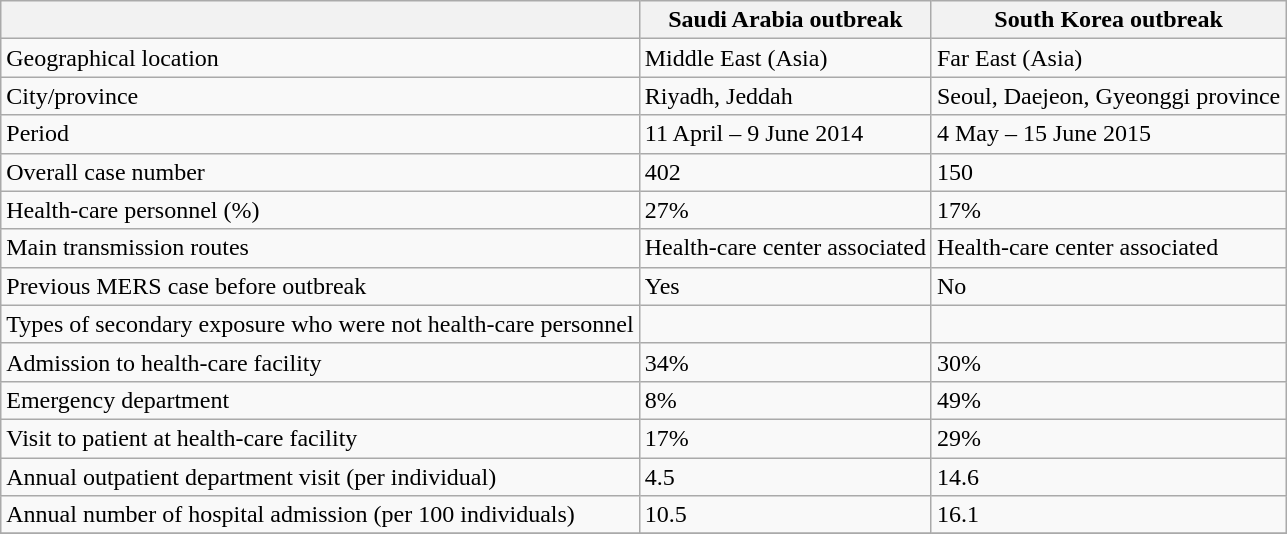<table class="wikitable"  style="margin:0.5em 0.5em 1em; width:100em 50em 50em; text-align:left;">
<tr>
<th></th>
<th>Saudi Arabia outbreak</th>
<th>South Korea outbreak</th>
</tr>
<tr>
<td>Geographical location</td>
<td>Middle East (Asia)</td>
<td>Far East (Asia)</td>
</tr>
<tr>
<td>City/province</td>
<td>Riyadh, Jeddah</td>
<td>Seoul, Daejeon, Gyeonggi province</td>
</tr>
<tr>
<td>Period</td>
<td>11 April – 9 June 2014</td>
<td>4 May – 15 June 2015</td>
</tr>
<tr>
<td>Overall case number</td>
<td>402</td>
<td>150</td>
</tr>
<tr>
<td>Health-care personnel (%)</td>
<td>27%</td>
<td>17%</td>
</tr>
<tr>
<td>Main transmission routes</td>
<td>Health-care center associated</td>
<td>Health-care center associated</td>
</tr>
<tr>
<td>Previous MERS case before outbreak</td>
<td>Yes</td>
<td>No</td>
</tr>
<tr>
<td>Types of secondary exposure who were not health-care personnel</td>
<td></td>
<td></td>
</tr>
<tr>
<td>Admission to health-care facility</td>
<td>34%</td>
<td>30%</td>
</tr>
<tr>
<td>Emergency department</td>
<td>8%</td>
<td>49%</td>
</tr>
<tr>
<td>Visit to patient at health-care facility</td>
<td>17%</td>
<td>29%</td>
</tr>
<tr>
<td>Annual outpatient department visit (per individual)</td>
<td>4.5</td>
<td>14.6</td>
</tr>
<tr>
<td>Annual number of hospital admission (per 100 individuals)</td>
<td>10.5</td>
<td>16.1</td>
</tr>
<tr>
</tr>
</table>
